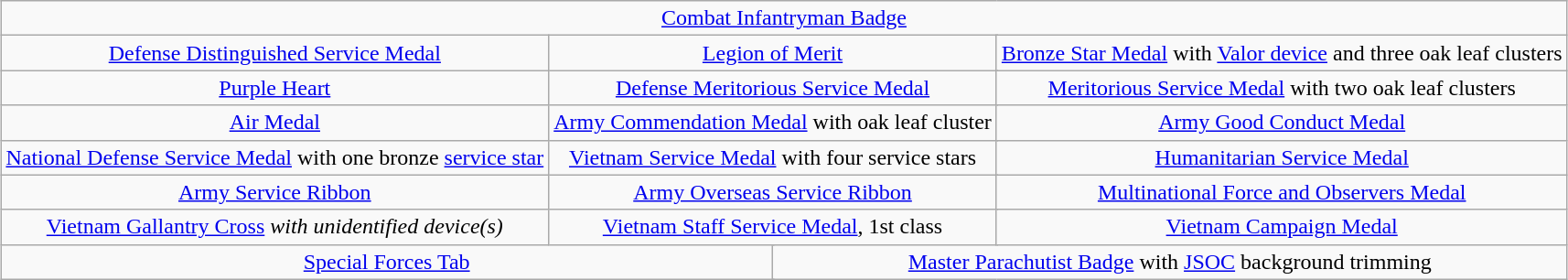<table class="wikitable" style="margin:1em auto; text-align:center;">
<tr>
<td colspan="12"><a href='#'>Combat Infantryman Badge</a></td>
</tr>
<tr>
<td colspan="4"><a href='#'>Defense Distinguished Service Medal</a></td>
<td colspan="4"><a href='#'>Legion of Merit</a></td>
<td colspan="4"><a href='#'>Bronze Star Medal</a> with <a href='#'>Valor device</a> and three oak leaf clusters</td>
</tr>
<tr>
<td colspan="4"><a href='#'>Purple Heart</a></td>
<td colspan="4"><a href='#'>Defense Meritorious Service Medal</a></td>
<td colspan="4"><a href='#'>Meritorious Service Medal</a> with two oak leaf clusters</td>
</tr>
<tr>
<td colspan="4"><a href='#'>Air Medal</a></td>
<td colspan="4"><a href='#'>Army Commendation Medal</a> with oak leaf cluster</td>
<td colspan="4"><a href='#'>Army Good Conduct Medal</a></td>
</tr>
<tr>
<td colspan="4"><a href='#'>National Defense Service Medal</a> with one bronze <a href='#'>service star</a></td>
<td colspan="4"><a href='#'>Vietnam Service Medal</a> with four service stars</td>
<td colspan="4"><a href='#'>Humanitarian Service Medal</a></td>
</tr>
<tr>
<td colspan="4"><a href='#'>Army Service Ribbon</a></td>
<td colspan="4"><a href='#'>Army Overseas Service Ribbon</a></td>
<td colspan="4"><a href='#'>Multinational Force and Observers Medal</a></td>
</tr>
<tr>
<td colspan="4"><a href='#'>Vietnam Gallantry Cross</a> <em>with unidentified device(s)</em></td>
<td colspan="4"><a href='#'>Vietnam Staff Service Medal</a>, 1st class</td>
<td colspan="4"><a href='#'>Vietnam Campaign Medal</a></td>
</tr>
<tr>
<td colspan="6"><a href='#'>Special Forces Tab</a></td>
<td colspan="6"><a href='#'>Master Parachutist Badge</a> with <a href='#'>JSOC</a> background trimming</td>
</tr>
</table>
